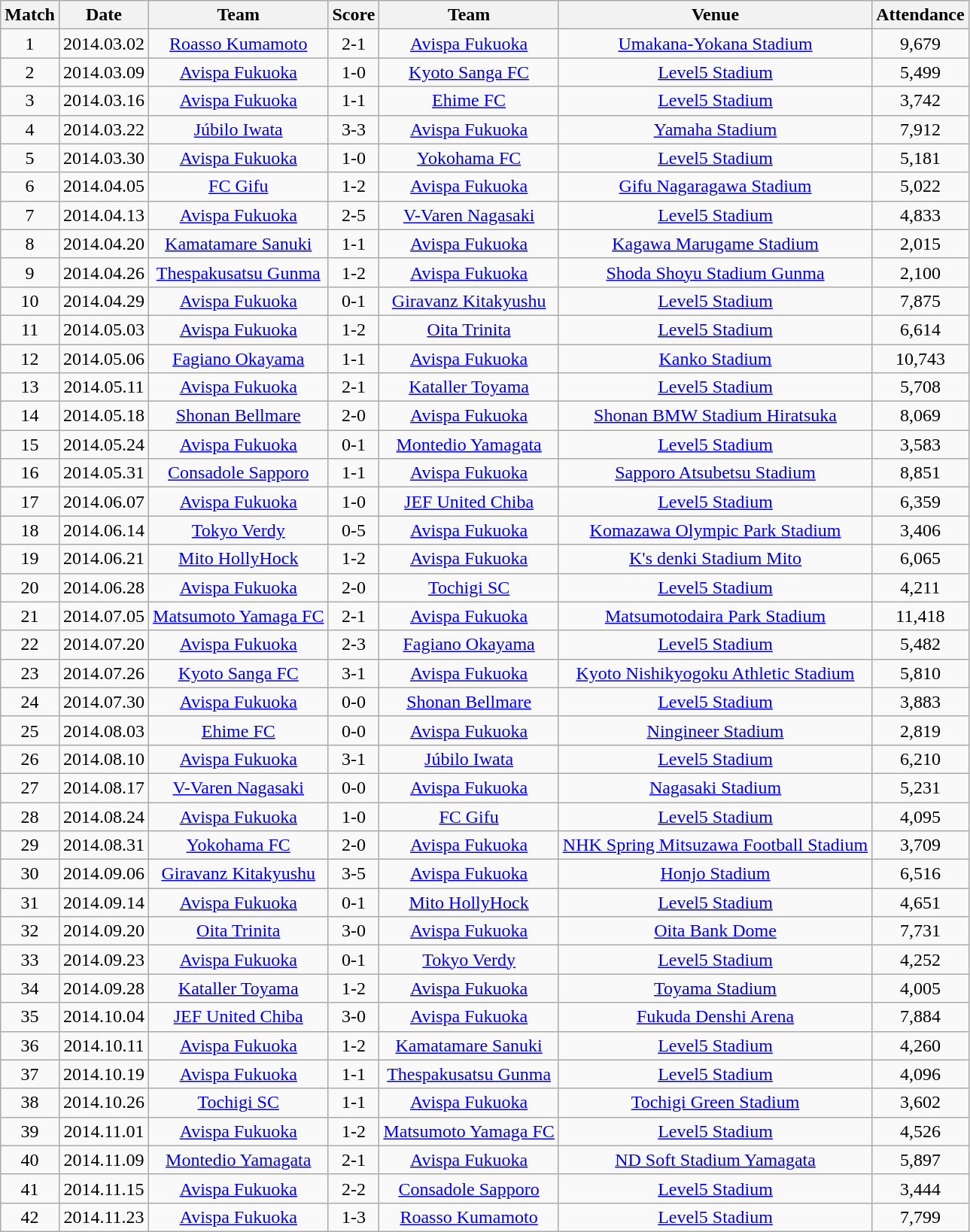<table class="wikitable" style="text-align:center;">
<tr>
<th>Match</th>
<th>Date</th>
<th>Team</th>
<th>Score</th>
<th>Team</th>
<th>Venue</th>
<th>Attendance</th>
</tr>
<tr>
<td>1</td>
<td>2014.03.02</td>
<td><a href='#'>Roasso Kumamoto</a></td>
<td>2-1</td>
<td><a href='#'>Avispa Fukuoka</a></td>
<td><a href='#'>Umakana-Yokana Stadium</a></td>
<td>9,679</td>
</tr>
<tr>
<td>2</td>
<td>2014.03.09</td>
<td><a href='#'>Avispa Fukuoka</a></td>
<td>1-0</td>
<td><a href='#'>Kyoto Sanga FC</a></td>
<td><a href='#'>Level5 Stadium</a></td>
<td>5,499</td>
</tr>
<tr>
<td>3</td>
<td>2014.03.16</td>
<td><a href='#'>Avispa Fukuoka</a></td>
<td>1-1</td>
<td><a href='#'>Ehime FC</a></td>
<td><a href='#'>Level5 Stadium</a></td>
<td>3,742</td>
</tr>
<tr>
<td>4</td>
<td>2014.03.22</td>
<td><a href='#'>Júbilo Iwata</a></td>
<td>3-3</td>
<td><a href='#'>Avispa Fukuoka</a></td>
<td><a href='#'>Yamaha Stadium</a></td>
<td>7,912</td>
</tr>
<tr>
<td>5</td>
<td>2014.03.30</td>
<td><a href='#'>Avispa Fukuoka</a></td>
<td>1-0</td>
<td><a href='#'>Yokohama FC</a></td>
<td><a href='#'>Level5 Stadium</a></td>
<td>5,181</td>
</tr>
<tr>
<td>6</td>
<td>2014.04.05</td>
<td><a href='#'>FC Gifu</a></td>
<td>1-2</td>
<td><a href='#'>Avispa Fukuoka</a></td>
<td><a href='#'>Gifu Nagaragawa Stadium</a></td>
<td>5,022</td>
</tr>
<tr>
<td>7</td>
<td>2014.04.13</td>
<td><a href='#'>Avispa Fukuoka</a></td>
<td>2-5</td>
<td><a href='#'>V-Varen Nagasaki</a></td>
<td><a href='#'>Level5 Stadium</a></td>
<td>4,833</td>
</tr>
<tr>
<td>8</td>
<td>2014.04.20</td>
<td><a href='#'>Kamatamare Sanuki</a></td>
<td>1-1</td>
<td><a href='#'>Avispa Fukuoka</a></td>
<td><a href='#'>Kagawa Marugame Stadium</a></td>
<td>2,015</td>
</tr>
<tr>
<td>9</td>
<td>2014.04.26</td>
<td><a href='#'>Thespakusatsu Gunma</a></td>
<td>1-2</td>
<td><a href='#'>Avispa Fukuoka</a></td>
<td><a href='#'>Shoda Shoyu Stadium Gunma</a></td>
<td>2,100</td>
</tr>
<tr>
<td>10</td>
<td>2014.04.29</td>
<td><a href='#'>Avispa Fukuoka</a></td>
<td>0-1</td>
<td><a href='#'>Giravanz Kitakyushu</a></td>
<td><a href='#'>Level5 Stadium</a></td>
<td>7,875</td>
</tr>
<tr>
<td>11</td>
<td>2014.05.03</td>
<td><a href='#'>Avispa Fukuoka</a></td>
<td>1-2</td>
<td><a href='#'>Oita Trinita</a></td>
<td><a href='#'>Level5 Stadium</a></td>
<td>6,614</td>
</tr>
<tr>
<td>12</td>
<td>2014.05.06</td>
<td><a href='#'>Fagiano Okayama</a></td>
<td>1-1</td>
<td><a href='#'>Avispa Fukuoka</a></td>
<td><a href='#'>Kanko Stadium</a></td>
<td>10,743</td>
</tr>
<tr>
<td>13</td>
<td>2014.05.11</td>
<td><a href='#'>Avispa Fukuoka</a></td>
<td>2-1</td>
<td><a href='#'>Kataller Toyama</a></td>
<td><a href='#'>Level5 Stadium</a></td>
<td>5,708</td>
</tr>
<tr>
<td>14</td>
<td>2014.05.18</td>
<td><a href='#'>Shonan Bellmare</a></td>
<td>2-0</td>
<td><a href='#'>Avispa Fukuoka</a></td>
<td><a href='#'>Shonan BMW Stadium Hiratsuka</a></td>
<td>8,069</td>
</tr>
<tr>
<td>15</td>
<td>2014.05.24</td>
<td><a href='#'>Avispa Fukuoka</a></td>
<td>0-1</td>
<td><a href='#'>Montedio Yamagata</a></td>
<td><a href='#'>Level5 Stadium</a></td>
<td>3,583</td>
</tr>
<tr>
<td>16</td>
<td>2014.05.31</td>
<td><a href='#'>Consadole Sapporo</a></td>
<td>1-1</td>
<td><a href='#'>Avispa Fukuoka</a></td>
<td><a href='#'>Sapporo Atsubetsu Stadium</a></td>
<td>8,851</td>
</tr>
<tr>
<td>17</td>
<td>2014.06.07</td>
<td><a href='#'>Avispa Fukuoka</a></td>
<td>1-0</td>
<td><a href='#'>JEF United Chiba</a></td>
<td><a href='#'>Level5 Stadium</a></td>
<td>6,359</td>
</tr>
<tr>
<td>18</td>
<td>2014.06.14</td>
<td><a href='#'>Tokyo Verdy</a></td>
<td>0-5</td>
<td><a href='#'>Avispa Fukuoka</a></td>
<td><a href='#'>Komazawa Olympic Park Stadium</a></td>
<td>3,406</td>
</tr>
<tr>
<td>19</td>
<td>2014.06.21</td>
<td><a href='#'>Mito HollyHock</a></td>
<td>1-2</td>
<td><a href='#'>Avispa Fukuoka</a></td>
<td><a href='#'>K's denki Stadium Mito</a></td>
<td>6,065</td>
</tr>
<tr>
<td>20</td>
<td>2014.06.28</td>
<td><a href='#'>Avispa Fukuoka</a></td>
<td>2-0</td>
<td><a href='#'>Tochigi SC</a></td>
<td><a href='#'>Level5 Stadium</a></td>
<td>4,211</td>
</tr>
<tr>
<td>21</td>
<td>2014.07.05</td>
<td><a href='#'>Matsumoto Yamaga FC</a></td>
<td>2-1</td>
<td><a href='#'>Avispa Fukuoka</a></td>
<td><a href='#'>Matsumotodaira Park Stadium</a></td>
<td>11,418</td>
</tr>
<tr>
<td>22</td>
<td>2014.07.20</td>
<td><a href='#'>Avispa Fukuoka</a></td>
<td>2-3</td>
<td><a href='#'>Fagiano Okayama</a></td>
<td><a href='#'>Level5 Stadium</a></td>
<td>5,482</td>
</tr>
<tr>
<td>23</td>
<td>2014.07.26</td>
<td><a href='#'>Kyoto Sanga FC</a></td>
<td>3-1</td>
<td><a href='#'>Avispa Fukuoka</a></td>
<td><a href='#'>Kyoto Nishikyogoku Athletic Stadium</a></td>
<td>5,810</td>
</tr>
<tr>
<td>24</td>
<td>2014.07.30</td>
<td><a href='#'>Avispa Fukuoka</a></td>
<td>0-0</td>
<td><a href='#'>Shonan Bellmare</a></td>
<td><a href='#'>Level5 Stadium</a></td>
<td>3,883</td>
</tr>
<tr>
<td>25</td>
<td>2014.08.03</td>
<td><a href='#'>Ehime FC</a></td>
<td>0-0</td>
<td><a href='#'>Avispa Fukuoka</a></td>
<td><a href='#'>Ningineer Stadium</a></td>
<td>2,819</td>
</tr>
<tr>
<td>26</td>
<td>2014.08.10</td>
<td><a href='#'>Avispa Fukuoka</a></td>
<td>3-1</td>
<td><a href='#'>Júbilo Iwata</a></td>
<td><a href='#'>Level5 Stadium</a></td>
<td>6,210</td>
</tr>
<tr>
<td>27</td>
<td>2014.08.17</td>
<td><a href='#'>V-Varen Nagasaki</a></td>
<td>0-0</td>
<td><a href='#'>Avispa Fukuoka</a></td>
<td><a href='#'>Nagasaki Stadium</a></td>
<td>5,231</td>
</tr>
<tr>
<td>28</td>
<td>2014.08.24</td>
<td><a href='#'>Avispa Fukuoka</a></td>
<td>1-0</td>
<td><a href='#'>FC Gifu</a></td>
<td><a href='#'>Level5 Stadium</a></td>
<td>4,095</td>
</tr>
<tr>
<td>29</td>
<td>2014.08.31</td>
<td><a href='#'>Yokohama FC</a></td>
<td>2-0</td>
<td><a href='#'>Avispa Fukuoka</a></td>
<td><a href='#'>NHK Spring Mitsuzawa Football Stadium</a></td>
<td>3,709</td>
</tr>
<tr>
<td>30</td>
<td>2014.09.06</td>
<td><a href='#'>Giravanz Kitakyushu</a></td>
<td>3-5</td>
<td><a href='#'>Avispa Fukuoka</a></td>
<td><a href='#'>Honjo Stadium</a></td>
<td>6,516</td>
</tr>
<tr>
<td>31</td>
<td>2014.09.14</td>
<td><a href='#'>Avispa Fukuoka</a></td>
<td>0-1</td>
<td><a href='#'>Mito HollyHock</a></td>
<td><a href='#'>Level5 Stadium</a></td>
<td>4,651</td>
</tr>
<tr>
<td>32</td>
<td>2014.09.20</td>
<td><a href='#'>Oita Trinita</a></td>
<td>3-0</td>
<td><a href='#'>Avispa Fukuoka</a></td>
<td><a href='#'>Oita Bank Dome</a></td>
<td>7,731</td>
</tr>
<tr>
<td>33</td>
<td>2014.09.23</td>
<td><a href='#'>Avispa Fukuoka</a></td>
<td>0-1</td>
<td><a href='#'>Tokyo Verdy</a></td>
<td><a href='#'>Level5 Stadium</a></td>
<td>4,252</td>
</tr>
<tr>
<td>34</td>
<td>2014.09.28</td>
<td><a href='#'>Kataller Toyama</a></td>
<td>1-2</td>
<td><a href='#'>Avispa Fukuoka</a></td>
<td><a href='#'>Toyama Stadium</a></td>
<td>4,005</td>
</tr>
<tr>
<td>35</td>
<td>2014.10.04</td>
<td><a href='#'>JEF United Chiba</a></td>
<td>3-0</td>
<td><a href='#'>Avispa Fukuoka</a></td>
<td><a href='#'>Fukuda Denshi Arena</a></td>
<td>7,884</td>
</tr>
<tr>
<td>36</td>
<td>2014.10.11</td>
<td><a href='#'>Avispa Fukuoka</a></td>
<td>1-2</td>
<td><a href='#'>Kamatamare Sanuki</a></td>
<td><a href='#'>Level5 Stadium</a></td>
<td>4,260</td>
</tr>
<tr>
<td>37</td>
<td>2014.10.19</td>
<td><a href='#'>Avispa Fukuoka</a></td>
<td>1-1</td>
<td><a href='#'>Thespakusatsu Gunma</a></td>
<td><a href='#'>Level5 Stadium</a></td>
<td>4,096</td>
</tr>
<tr>
<td>38</td>
<td>2014.10.26</td>
<td><a href='#'>Tochigi SC</a></td>
<td>1-1</td>
<td><a href='#'>Avispa Fukuoka</a></td>
<td><a href='#'>Tochigi Green Stadium</a></td>
<td>3,602</td>
</tr>
<tr>
<td>39</td>
<td>2014.11.01</td>
<td><a href='#'>Avispa Fukuoka</a></td>
<td>1-2</td>
<td><a href='#'>Matsumoto Yamaga FC</a></td>
<td><a href='#'>Level5 Stadium</a></td>
<td>4,526</td>
</tr>
<tr>
<td>40</td>
<td>2014.11.09</td>
<td><a href='#'>Montedio Yamagata</a></td>
<td>2-1</td>
<td><a href='#'>Avispa Fukuoka</a></td>
<td><a href='#'>ND Soft Stadium Yamagata</a></td>
<td>5,897</td>
</tr>
<tr>
<td>41</td>
<td>2014.11.15</td>
<td><a href='#'>Avispa Fukuoka</a></td>
<td>2-2</td>
<td><a href='#'>Consadole Sapporo</a></td>
<td><a href='#'>Level5 Stadium</a></td>
<td>3,444</td>
</tr>
<tr>
<td>42</td>
<td>2014.11.23</td>
<td><a href='#'>Avispa Fukuoka</a></td>
<td>1-3</td>
<td><a href='#'>Roasso Kumamoto</a></td>
<td><a href='#'>Level5 Stadium</a></td>
<td>7,799</td>
</tr>
</table>
